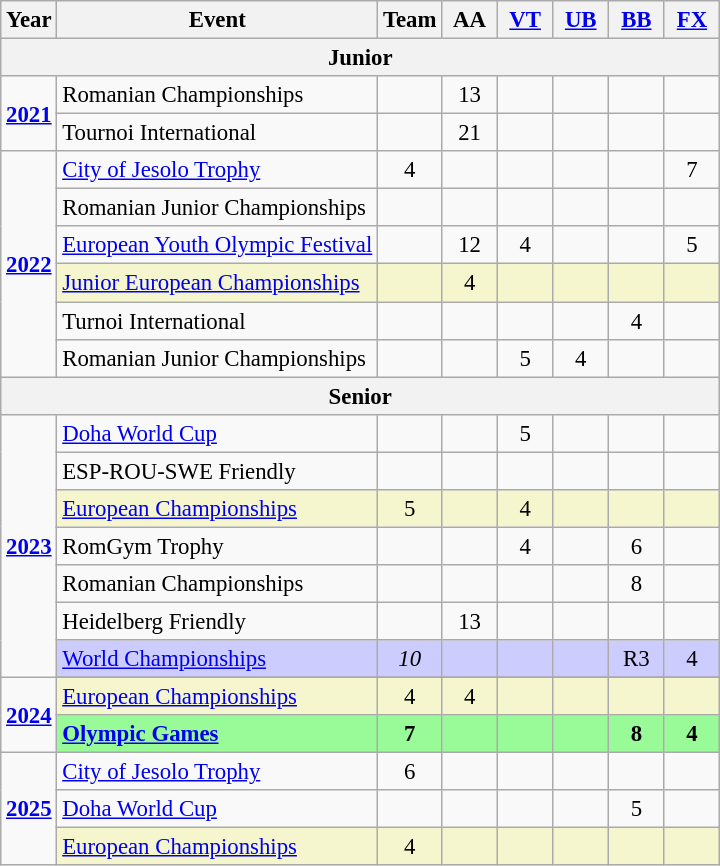<table class="wikitable" style="text-align:center; font-size:95%;">
<tr>
<th align=center>Year</th>
<th align=center>Event</th>
<th style="width:30px;">Team</th>
<th style="width:30px;">AA</th>
<th style="width:30px;"><a href='#'>VT</a></th>
<th style="width:30px;"><a href='#'>UB</a></th>
<th style="width:30px;"><a href='#'>BB</a></th>
<th style="width:30px;"><a href='#'>FX</a></th>
</tr>
<tr>
<th colspan="8"><strong>Junior</strong></th>
</tr>
<tr>
<td rowspan="2"><strong><a href='#'>2021</a></strong></td>
<td align=left>Romanian Championships</td>
<td></td>
<td>13</td>
<td></td>
<td></td>
<td></td>
<td></td>
</tr>
<tr>
<td align=left>Tournoi International</td>
<td></td>
<td>21</td>
<td></td>
<td></td>
<td></td>
<td></td>
</tr>
<tr>
<td rowspan="6"><strong><a href='#'>2022</a></strong></td>
<td align=left><a href='#'>City of Jesolo Trophy</a></td>
<td>4</td>
<td></td>
<td></td>
<td></td>
<td></td>
<td>7</td>
</tr>
<tr>
<td align=left>Romanian Junior Championships</td>
<td></td>
<td></td>
<td></td>
<td></td>
<td></td>
<td></td>
</tr>
<tr>
<td align=left><a href='#'>European Youth Olympic Festival</a></td>
<td></td>
<td>12</td>
<td>4</td>
<td></td>
<td></td>
<td>5</td>
</tr>
<tr bgcolor=#F5F6CE>
<td align=left><a href='#'>Junior European Championships</a></td>
<td></td>
<td>4</td>
<td></td>
<td></td>
<td></td>
<td></td>
</tr>
<tr>
<td align=left>Turnoi International</td>
<td></td>
<td></td>
<td></td>
<td></td>
<td>4</td>
<td></td>
</tr>
<tr>
<td align="left">Romanian Junior Championships</td>
<td></td>
<td></td>
<td>5</td>
<td>4</td>
<td></td>
</tr>
<tr>
<th Colspan="8"><strong>Senior</strong></th>
</tr>
<tr>
<td rowspan="7"><strong><a href='#'>2023</a></strong></td>
<td align=left><a href='#'>Doha World Cup</a></td>
<td></td>
<td></td>
<td>5</td>
<td></td>
<td></td>
<td></td>
</tr>
<tr>
<td align=left>ESP-ROU-SWE Friendly</td>
<td></td>
<td></td>
<td></td>
<td></td>
<td></td>
<td></td>
</tr>
<tr bgcolor=#F5F6CE>
<td align=left><a href='#'>European Championships</a></td>
<td>5</td>
<td></td>
<td>4</td>
<td></td>
<td></td>
<td></td>
</tr>
<tr>
<td align=left>RomGym Trophy</td>
<td></td>
<td></td>
<td>4</td>
<td></td>
<td>6</td>
<td></td>
</tr>
<tr>
<td align=left>Romanian Championships</td>
<td></td>
<td></td>
<td></td>
<td></td>
<td>8</td>
<td></td>
</tr>
<tr>
<td align=left>Heidelberg Friendly</td>
<td></td>
<td>13</td>
<td></td>
<td></td>
<td></td>
<td></td>
</tr>
<tr bgcolor=#CCCCFF>
<td align=left><a href='#'>World Championships</a></td>
<td><em>10</em></td>
<td></td>
<td></td>
<td></td>
<td>R3</td>
<td>4</td>
</tr>
<tr>
<td rowspan="3"><strong><a href='#'>2024</a></strong></td>
</tr>
<tr bgcolor=#F5F6CE>
<td align=left><a href='#'>European Championships</a></td>
<td>4</td>
<td>4</td>
<td></td>
<td></td>
<td></td>
<td></td>
</tr>
<tr bgcolor=98FB98>
<td align=left><strong><a href='#'>Olympic Games</a></strong></td>
<td><strong>7</strong></td>
<td></td>
<td></td>
<td></td>
<td><strong>8</strong></td>
<td><strong>4</strong></td>
</tr>
<tr>
<td rowspan="3"><strong><a href='#'>2025</a></strong></td>
<td align=left><a href='#'>City of Jesolo Trophy</a></td>
<td>6</td>
<td></td>
<td></td>
<td></td>
<td></td>
<td></td>
</tr>
<tr>
<td align=left><a href='#'>Doha World Cup</a></td>
<td></td>
<td></td>
<td></td>
<td></td>
<td>5</td>
<td></td>
</tr>
<tr bgcolor=#F5F6CE>
<td align=left><a href='#'>European Championships</a></td>
<td>4</td>
<td></td>
<td></td>
<td></td>
<td></td>
<td></td>
</tr>
</table>
